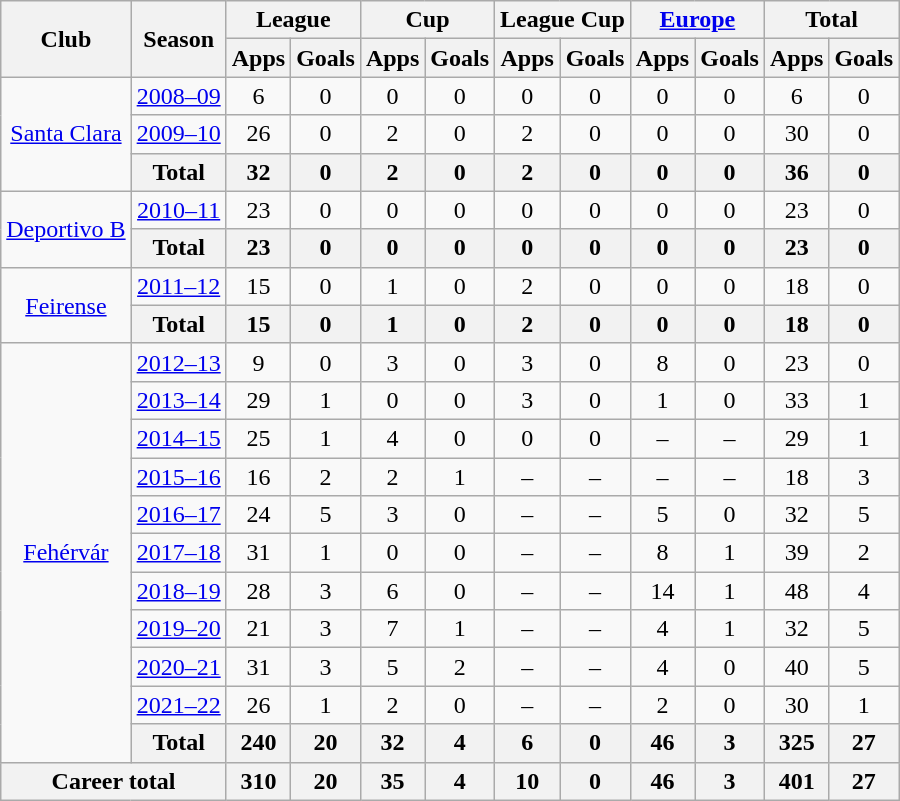<table class="wikitable" style="text-align: center;">
<tr>
<th rowspan="2">Club</th>
<th rowspan="2">Season</th>
<th colspan="2">League</th>
<th colspan="2">Cup</th>
<th colspan="2">League Cup</th>
<th colspan="2"><a href='#'>Europe</a></th>
<th colspan="2">Total</th>
</tr>
<tr>
<th>Apps</th>
<th>Goals</th>
<th>Apps</th>
<th>Goals</th>
<th>Apps</th>
<th>Goals</th>
<th>Apps</th>
<th>Goals</th>
<th>Apps</th>
<th>Goals</th>
</tr>
<tr>
<td rowspan="3"><a href='#'>Santa Clara</a></td>
<td><a href='#'>2008–09</a></td>
<td>6</td>
<td>0</td>
<td>0</td>
<td>0</td>
<td>0</td>
<td>0</td>
<td>0</td>
<td>0</td>
<td>6</td>
<td>0</td>
</tr>
<tr>
<td><a href='#'>2009–10</a></td>
<td>26</td>
<td>0</td>
<td>2</td>
<td>0</td>
<td>2</td>
<td>0</td>
<td>0</td>
<td>0</td>
<td>30</td>
<td>0</td>
</tr>
<tr>
<th>Total</th>
<th>32</th>
<th>0</th>
<th>2</th>
<th>0</th>
<th>2</th>
<th>0</th>
<th>0</th>
<th>0</th>
<th>36</th>
<th>0</th>
</tr>
<tr>
<td rowspan="2"><a href='#'>Deportivo B</a></td>
<td><a href='#'>2010–11</a></td>
<td>23</td>
<td>0</td>
<td>0</td>
<td>0</td>
<td>0</td>
<td>0</td>
<td>0</td>
<td>0</td>
<td>23</td>
<td>0</td>
</tr>
<tr>
<th>Total</th>
<th>23</th>
<th>0</th>
<th>0</th>
<th>0</th>
<th>0</th>
<th>0</th>
<th>0</th>
<th>0</th>
<th>23</th>
<th>0</th>
</tr>
<tr>
<td rowspan="2"><a href='#'>Feirense</a></td>
<td><a href='#'>2011–12</a></td>
<td>15</td>
<td>0</td>
<td>1</td>
<td>0</td>
<td>2</td>
<td>0</td>
<td>0</td>
<td>0</td>
<td>18</td>
<td>0</td>
</tr>
<tr>
<th>Total</th>
<th>15</th>
<th>0</th>
<th>1</th>
<th>0</th>
<th>2</th>
<th>0</th>
<th>0</th>
<th>0</th>
<th>18</th>
<th>0</th>
</tr>
<tr>
<td rowspan="11"><a href='#'>Fehérvár</a></td>
<td><a href='#'>2012–13</a></td>
<td>9</td>
<td>0</td>
<td>3</td>
<td>0</td>
<td>3</td>
<td>0</td>
<td>8</td>
<td>0</td>
<td>23</td>
<td>0</td>
</tr>
<tr>
<td><a href='#'>2013–14</a></td>
<td>29</td>
<td>1</td>
<td>0</td>
<td>0</td>
<td>3</td>
<td>0</td>
<td>1</td>
<td>0</td>
<td>33</td>
<td>1</td>
</tr>
<tr>
<td><a href='#'>2014–15</a></td>
<td>25</td>
<td>1</td>
<td>4</td>
<td>0</td>
<td>0</td>
<td>0</td>
<td>–</td>
<td>–</td>
<td>29</td>
<td>1</td>
</tr>
<tr>
<td><a href='#'>2015–16</a></td>
<td>16</td>
<td>2</td>
<td>2</td>
<td>1</td>
<td>–</td>
<td>–</td>
<td>–</td>
<td>–</td>
<td>18</td>
<td>3</td>
</tr>
<tr>
<td><a href='#'>2016–17</a></td>
<td>24</td>
<td>5</td>
<td>3</td>
<td>0</td>
<td>–</td>
<td>–</td>
<td>5</td>
<td>0</td>
<td>32</td>
<td>5</td>
</tr>
<tr>
<td><a href='#'>2017–18</a></td>
<td>31</td>
<td>1</td>
<td>0</td>
<td>0</td>
<td>–</td>
<td>–</td>
<td>8</td>
<td>1</td>
<td>39</td>
<td>2</td>
</tr>
<tr>
<td><a href='#'>2018–19</a></td>
<td>28</td>
<td>3</td>
<td>6</td>
<td>0</td>
<td>–</td>
<td>–</td>
<td>14</td>
<td>1</td>
<td>48</td>
<td>4</td>
</tr>
<tr>
<td><a href='#'>2019–20</a></td>
<td>21</td>
<td>3</td>
<td>7</td>
<td>1</td>
<td>–</td>
<td>–</td>
<td>4</td>
<td>1</td>
<td>32</td>
<td>5</td>
</tr>
<tr>
<td><a href='#'>2020–21</a></td>
<td>31</td>
<td>3</td>
<td>5</td>
<td>2</td>
<td>–</td>
<td>–</td>
<td>4</td>
<td>0</td>
<td>40</td>
<td>5</td>
</tr>
<tr>
<td><a href='#'>2021–22</a></td>
<td>26</td>
<td>1</td>
<td>2</td>
<td>0</td>
<td>–</td>
<td>–</td>
<td>2</td>
<td>0</td>
<td>30</td>
<td>1</td>
</tr>
<tr>
<th>Total</th>
<th>240</th>
<th>20</th>
<th>32</th>
<th>4</th>
<th>6</th>
<th>0</th>
<th>46</th>
<th>3</th>
<th>325</th>
<th>27</th>
</tr>
<tr>
<th colspan="2">Career total</th>
<th>310</th>
<th>20</th>
<th>35</th>
<th>4</th>
<th>10</th>
<th>0</th>
<th>46</th>
<th>3</th>
<th>401</th>
<th>27</th>
</tr>
</table>
